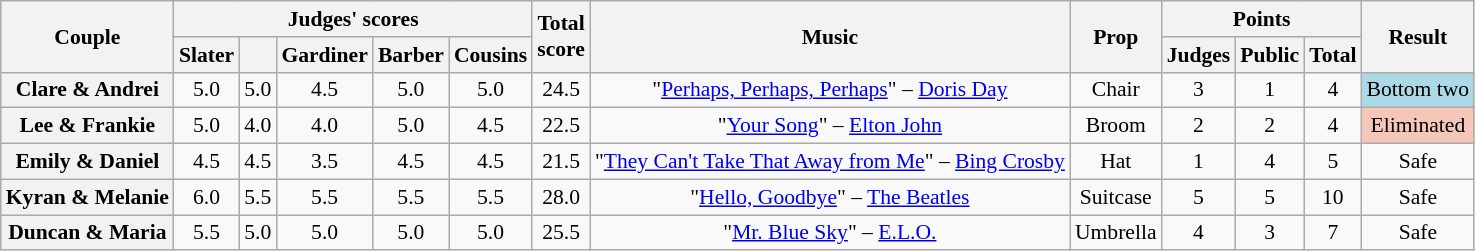<table class="wikitable sortable" style="text-align:center; font-size:90%">
<tr>
<th scope="col" rowspan=2>Couple</th>
<th scope="col" colspan=5 class="unsortable">Judges' scores</th>
<th scope="col" rowspan=2>Total<br>score</th>
<th scope="col" rowspan=2 class="unsortable">Music</th>
<th scope="col" rowspan=2 class="unsortable">Prop</th>
<th scope="col" colspan=3>Points</th>
<th scope="col" rowspan=2 class="unsortable">Result</th>
</tr>
<tr>
<th class="unsortable">Slater</th>
<th class="unsortable"></th>
<th class="unsortable">Gardiner</th>
<th class="unsortable">Barber</th>
<th class="unsortable">Cousins</th>
<th class="unsortable">Judges</th>
<th class="unsortable">Public</th>
<th>Total</th>
</tr>
<tr>
<th scope="row">Clare & Andrei</th>
<td>5.0</td>
<td>5.0</td>
<td>4.5</td>
<td>5.0</td>
<td>5.0</td>
<td>24.5</td>
<td>"<a href='#'>Perhaps, Perhaps, Perhaps</a>" – <a href='#'>Doris Day</a></td>
<td>Chair</td>
<td>3</td>
<td>1</td>
<td>4</td>
<td bgcolor=lightblue>Bottom two</td>
</tr>
<tr>
<th scope="row">Lee & Frankie</th>
<td>5.0</td>
<td>4.0</td>
<td>4.0</td>
<td>5.0</td>
<td>4.5</td>
<td>22.5</td>
<td>"<a href='#'>Your Song</a>" – <a href='#'>Elton John</a></td>
<td>Broom</td>
<td>2</td>
<td>2</td>
<td>4</td>
<td bgcolor="f4c7b8">Eliminated</td>
</tr>
<tr>
<th scope="row">Emily & Daniel</th>
<td>4.5</td>
<td>4.5</td>
<td>3.5</td>
<td>4.5</td>
<td>4.5</td>
<td>21.5</td>
<td>"<a href='#'>They Can't Take That Away from Me</a>" – <a href='#'>Bing Crosby</a></td>
<td>Hat</td>
<td>1</td>
<td>4</td>
<td>5</td>
<td>Safe</td>
</tr>
<tr>
<th scope="row">Kyran & Melanie</th>
<td>6.0</td>
<td>5.5</td>
<td>5.5</td>
<td>5.5</td>
<td>5.5</td>
<td>28.0</td>
<td>"<a href='#'>Hello, Goodbye</a>" – <a href='#'>The Beatles</a></td>
<td>Suitcase</td>
<td>5</td>
<td>5</td>
<td>10</td>
<td>Safe</td>
</tr>
<tr>
<th scope="row">Duncan & Maria</th>
<td>5.5</td>
<td>5.0</td>
<td>5.0</td>
<td>5.0</td>
<td>5.0</td>
<td>25.5</td>
<td>"<a href='#'>Mr. Blue Sky</a>" – <a href='#'>E.L.O.</a></td>
<td>Umbrella</td>
<td>4</td>
<td>3</td>
<td>7</td>
<td>Safe</td>
</tr>
</table>
